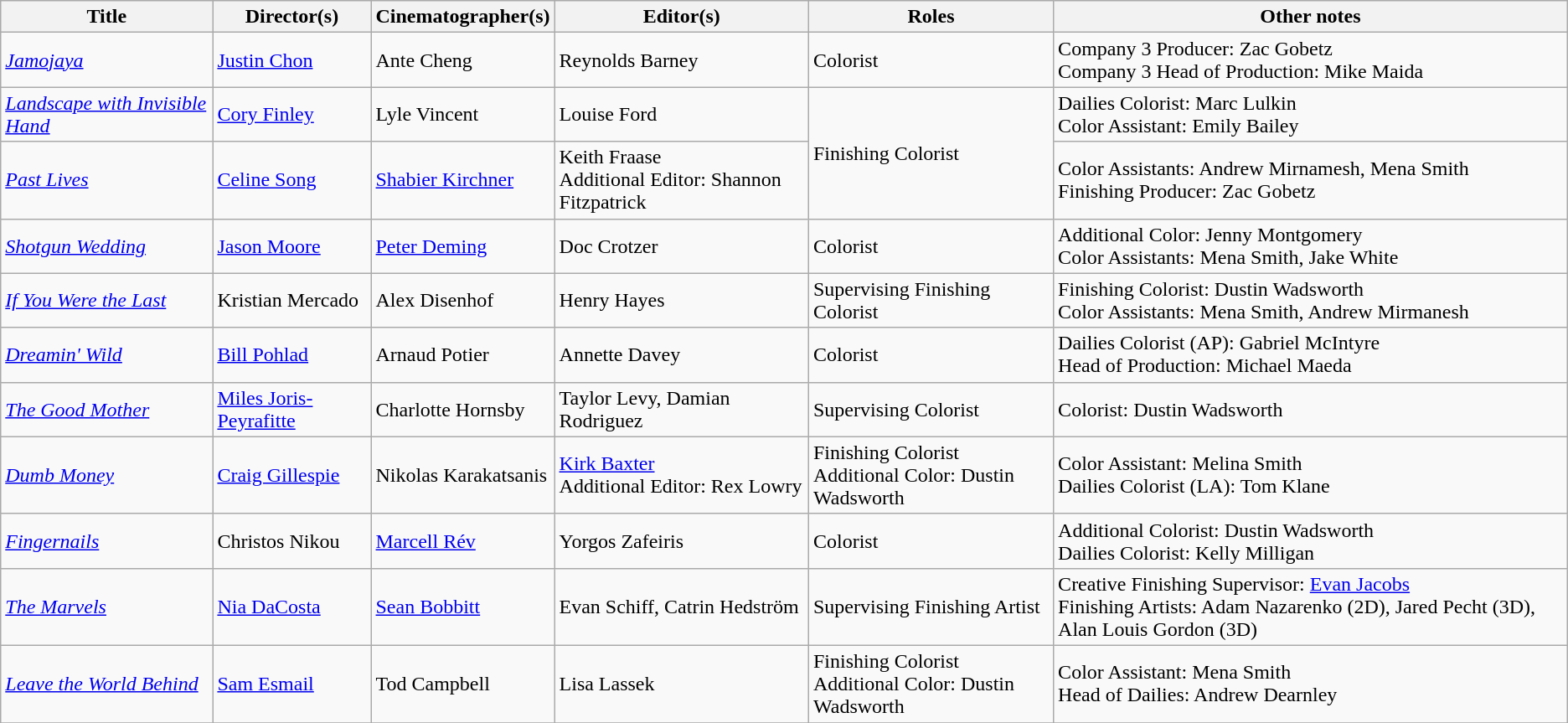<table class="wikitable">
<tr>
<th>Title</th>
<th>Director(s)</th>
<th>Cinematographer(s)</th>
<th>Editor(s)</th>
<th>Roles</th>
<th>Other notes</th>
</tr>
<tr>
<td><em><a href='#'>Jamojaya</a></em></td>
<td><a href='#'>Justin Chon</a></td>
<td>Ante Cheng</td>
<td>Reynolds Barney</td>
<td>Colorist</td>
<td>Company 3 Producer: Zac Gobetz<br>Company 3 Head of Production: Mike Maida</td>
</tr>
<tr>
<td><em><a href='#'>Landscape with Invisible Hand</a></em></td>
<td><a href='#'>Cory Finley</a></td>
<td>Lyle Vincent</td>
<td>Louise Ford</td>
<td rowspan="2">Finishing Colorist</td>
<td>Dailies Colorist: Marc Lulkin<br>Color Assistant: Emily Bailey</td>
</tr>
<tr>
<td><em><a href='#'>Past Lives</a></em></td>
<td><a href='#'>Celine Song</a></td>
<td><a href='#'>Shabier Kirchner</a></td>
<td>Keith Fraase<br>Additional Editor: Shannon Fitzpatrick</td>
<td>Color Assistants: Andrew Mirnamesh, Mena Smith<br>Finishing Producer: Zac Gobetz</td>
</tr>
<tr>
<td><em><a href='#'>Shotgun Wedding</a></em></td>
<td><a href='#'>Jason Moore</a></td>
<td><a href='#'>Peter Deming</a></td>
<td>Doc Crotzer</td>
<td>Colorist</td>
<td>Additional Color: Jenny Montgomery<br>Color Assistants: Mena Smith, Jake White</td>
</tr>
<tr>
<td><em><a href='#'>If You Were the Last</a></em></td>
<td>Kristian Mercado</td>
<td>Alex Disenhof</td>
<td>Henry Hayes</td>
<td>Supervising Finishing Colorist</td>
<td>Finishing Colorist: Dustin Wadsworth<br>Color Assistants: Mena Smith, Andrew Mirmanesh</td>
</tr>
<tr>
<td><em><a href='#'>Dreamin' Wild</a></em></td>
<td><a href='#'>Bill Pohlad</a></td>
<td>Arnaud Potier</td>
<td>Annette Davey</td>
<td>Colorist</td>
<td>Dailies Colorist (AP): Gabriel McIntyre<br>Head of Production: Michael Maeda</td>
</tr>
<tr>
<td><em><a href='#'>The Good Mother</a></em></td>
<td><a href='#'>Miles Joris-Peyrafitte</a></td>
<td>Charlotte Hornsby</td>
<td>Taylor Levy, Damian Rodriguez</td>
<td>Supervising Colorist</td>
<td>Colorist: Dustin Wadsworth</td>
</tr>
<tr>
<td><em><a href='#'>Dumb Money</a></em></td>
<td><a href='#'>Craig Gillespie</a></td>
<td>Nikolas Karakatsanis</td>
<td><a href='#'>Kirk Baxter</a><br>Additional Editor: Rex Lowry</td>
<td>Finishing Colorist<br>Additional Color: Dustin Wadsworth</td>
<td>Color Assistant: Melina Smith<br>Dailies Colorist (LA): Tom Klane</td>
</tr>
<tr>
<td><em><a href='#'>Fingernails</a></em></td>
<td>Christos Nikou</td>
<td><a href='#'>Marcell Rév</a></td>
<td>Yorgos Zafeiris</td>
<td>Colorist</td>
<td>Additional Colorist: Dustin Wadsworth<br>Dailies Colorist: Kelly Milligan</td>
</tr>
<tr>
<td><em><a href='#'>The Marvels</a></em></td>
<td><a href='#'>Nia DaCosta</a></td>
<td><a href='#'>Sean Bobbitt</a></td>
<td>Evan Schiff, Catrin Hedström</td>
<td>Supervising Finishing Artist</td>
<td>Creative Finishing Supervisor: <a href='#'>Evan Jacobs</a><br>Finishing Artists: Adam Nazarenko (2D), Jared Pecht (3D), Alan Louis Gordon (3D)</td>
</tr>
<tr>
<td><em><a href='#'>Leave the World Behind</a></em></td>
<td><a href='#'>Sam Esmail</a></td>
<td>Tod Campbell</td>
<td>Lisa Lassek</td>
<td>Finishing Colorist<br>Additional Color: Dustin Wadsworth</td>
<td>Color Assistant: Mena Smith<br>Head of Dailies: Andrew Dearnley</td>
</tr>
<tr>
</tr>
</table>
